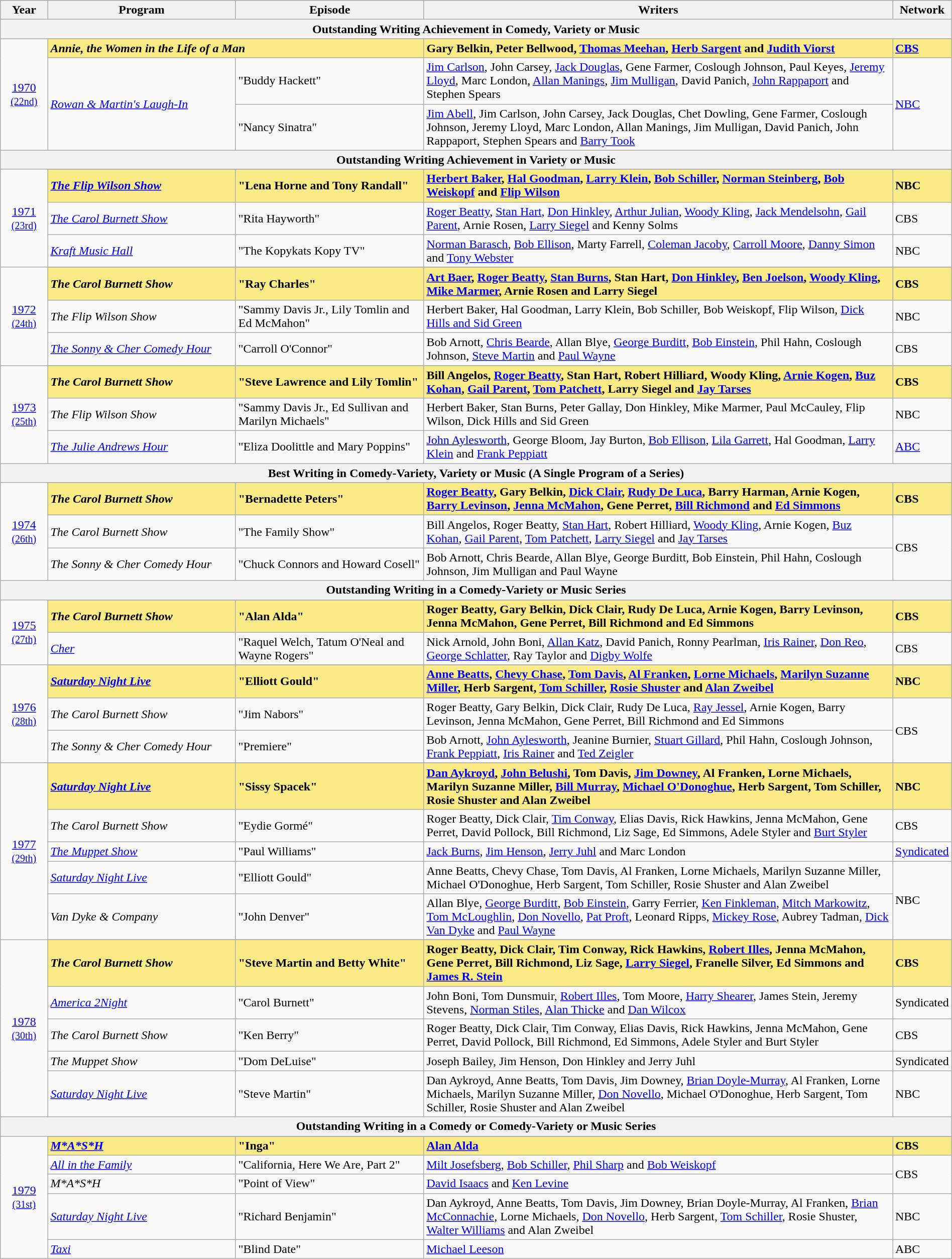<table class="wikitable" style="width:100%">
<tr bgcolor="#bebebe">
<th width="5%">Year</th>
<th width="20%">Program</th>
<th width="20%">Episode</th>
<th width="50%">Writers</th>
<th width="5%">Network</th>
</tr>
<tr>
<th colspan=5>Outstanding Writing Achievement in Comedy, Variety or Music</th>
</tr>
<tr>
<td rowspan=4 style="text-align:center"><a href='#'>1970</a><br><small><a href='#'>(22nd)</a></small></td>
</tr>
<tr style="background:#FAEB86">
<td colspan=2><strong><em>Annie, the Women in the Life of a Man</em></strong></td>
<td><strong>Gary Belkin, Peter Bellwood, <a href='#'>Thomas Meehan</a>, <a href='#'>Herb Sargent</a> and <a href='#'>Judith Viorst</a></strong></td>
<td><strong><a href='#'>CBS</a></strong></td>
</tr>
<tr>
<td rowspan=2><em><a href='#'>Rowan & Martin's Laugh-In</a></em></td>
<td>"Buddy Hackett"</td>
<td><a href='#'>Jim Carlson</a>, John Carsey, <a href='#'>Jack Douglas</a>, Gene Farmer, Coslough Johnson, Paul Keyes, <a href='#'>Jeremy Lloyd</a>, Marc London, <a href='#'>Allan Manings</a>, <a href='#'>Jim Mulligan</a>, David Panich, <a href='#'>John Rappaport</a> and Stephen Spears</td>
<td rowspan=2><a href='#'>NBC</a></td>
</tr>
<tr>
<td>"Nancy Sinatra"</td>
<td><a href='#'>Jim Abell</a>, Jim Carlson, John Carsey, Jack Douglas, Chet Dowling, Gene Farmer, Coslough Johnson, Jeremy Lloyd, Marc London, Allan Manings, Jim Mulligan, David Panich, John Rappaport, Stephen Spears and <a href='#'>Barry Took</a></td>
</tr>
<tr>
<th colspan=5>Outstanding Writing Achievement in Variety or Music</th>
</tr>
<tr>
<td rowspan=4 style="text-align:center"><a href='#'>1971</a><br><small><a href='#'>(23rd)</a></small><br></td>
</tr>
<tr style="background:#FAEB86">
<td><strong><em><a href='#'>The Flip Wilson Show</a></em></strong></td>
<td><strong>"Lena Horne and Tony Randall"</strong></td>
<td><strong><a href='#'>Herbert Baker</a>, <a href='#'>Hal Goodman</a>, <a href='#'>Larry Klein</a>, <a href='#'>Bob Schiller</a>, <a href='#'>Norman Steinberg</a>, <a href='#'>Bob Weiskopf</a> and <a href='#'>Flip Wilson</a></strong></td>
<td><strong>NBC</strong></td>
</tr>
<tr>
<td><em><a href='#'>The Carol Burnett Show</a></em></td>
<td>"Rita Hayworth"</td>
<td><a href='#'>Roger Beatty</a>, <a href='#'>Stan Hart</a>, <a href='#'>Don Hinkley</a>, <a href='#'>Arthur Julian</a>, <a href='#'>Woody Kling</a>, <a href='#'>Jack Mendelsohn</a>, <a href='#'>Gail Parent</a>, Arnie Rosen, <a href='#'>Larry Siegel</a> and Kenny Solms</td>
<td>CBS</td>
</tr>
<tr>
<td><em><a href='#'>Kraft Music Hall</a></em></td>
<td>"The Kopykats Kopy TV"</td>
<td><a href='#'>Norman Barasch</a>, <a href='#'>Bob Ellison</a>, Marty Farrell, <a href='#'>Coleman Jacoby</a>, <a href='#'>Carroll Moore</a>, <a href='#'>Danny Simon</a> and <a href='#'>Tony Webster</a></td>
<td>NBC</td>
</tr>
<tr>
<td rowspan=4 style="text-align:center"><a href='#'>1972</a><br><small><a href='#'>(24th)</a></small><br></td>
</tr>
<tr style="background:#FAEB86">
<td><strong><em>The Carol Burnett Show</em></strong></td>
<td><strong>"Ray Charles"</strong></td>
<td><strong><a href='#'>Art Baer</a>, <a href='#'>Roger Beatty</a>, <a href='#'>Stan Burns</a>, Stan Hart, <a href='#'>Don Hinkley</a>, <a href='#'>Ben Joelson</a>, <a href='#'>Woody Kling</a>, <a href='#'>Mike Marmer</a>, Arnie Rosen and Larry Siegel</strong></td>
<td><strong>CBS</strong></td>
</tr>
<tr>
<td><em>The Flip Wilson Show</em></td>
<td>"Sammy Davis Jr., Lily Tomlin and Ed McMahon"</td>
<td>Herbert Baker, Hal Goodman, Larry Klein, Bob Schiller, Bob Weiskopf, Flip Wilson, <a href='#'>Dick Hills and Sid Green</a></td>
<td>NBC</td>
</tr>
<tr>
<td><em><a href='#'>The Sonny & Cher Comedy Hour</a></em></td>
<td>"Carroll O'Connor"</td>
<td>Bob Arnott, <a href='#'>Chris Bearde</a>, Allan Blye, <a href='#'>George Burditt</a>, <a href='#'>Bob Einstein</a>, Phil Hahn, Coslough Johnson, <a href='#'>Steve Martin</a> and <a href='#'>Paul Wayne</a></td>
<td>CBS</td>
</tr>
<tr>
<td rowspan=4 style="text-align:center"><a href='#'>1973</a><br><small><a href='#'>(25th)</a></small><br></td>
</tr>
<tr style="background:#FAEB86">
<td><strong><em>The Carol Burnett Show</em></strong></td>
<td><strong>"Steve Lawrence and Lily Tomlin"</strong></td>
<td><strong>Bill Angelos, <a href='#'>Roger Beatty</a>, Stan Hart, Robert Hilliard, Woody Kling, <a href='#'>Arnie Kogen</a>, <a href='#'>Buz Kohan</a>, <a href='#'>Gail Parent</a>, <a href='#'>Tom Patchett</a>, Larry Siegel and <a href='#'>Jay Tarses</a></strong></td>
<td><strong>CBS</strong></td>
</tr>
<tr>
<td><em>The Flip Wilson Show</em></td>
<td>"Sammy Davis Jr., Ed Sullivan and Marilyn Michaels"</td>
<td>Herbert Baker, Stan Burns, Peter Gallay, Don Hinkley, Mike Marmer, Paul McCauley, Flip Wilson, Dick Hills and Sid Green</td>
<td>NBC</td>
</tr>
<tr>
<td><em><a href='#'>The Julie Andrews Hour</a></em></td>
<td>"Eliza Doolittle and Mary Poppins"</td>
<td><a href='#'>John Aylesworth</a>, George Bloom, Jay Burton, <a href='#'>Bob Ellison</a>, <a href='#'>Lila Garrett</a>, Hal Goodman, <a href='#'>Larry Klein</a> and <a href='#'>Frank Peppiatt</a></td>
<td><a href='#'>ABC</a></td>
</tr>
<tr>
<th colspan=5>Best Writing in Comedy-Variety, Variety or Music (A Single Program of a Series)</th>
</tr>
<tr>
<td rowspan=4 style="text-align:center"><a href='#'>1974</a><br><small><a href='#'>(26th)</a></small><br></td>
</tr>
<tr style="background:#FAEB86">
<td><strong><em>The Carol Burnett Show</em></strong></td>
<td><strong>"Bernadette Peters"</strong></td>
<td><strong><a href='#'>Roger Beatty</a>, Gary Belkin, <a href='#'>Dick Clair</a>, <a href='#'>Rudy De Luca</a>, Barry Harman, Arnie Kogen, <a href='#'>Barry Levinson</a>, <a href='#'>Jenna McMahon</a>, Gene Perret, <a href='#'>Bill Richmond</a> and <a href='#'>Ed Simmons</a></strong></td>
<td><strong>CBS</strong></td>
</tr>
<tr>
<td><em>The Carol Burnett Show</em></td>
<td>"The Family Show"</td>
<td>Bill Angelos, Roger Beatty, <a href='#'>Stan Hart</a>, Robert Hilliard, <a href='#'>Woody Kling</a>, Arnie Kogen, <a href='#'>Buz Kohan</a>, <a href='#'>Gail Parent</a>, <a href='#'>Tom Patchett</a>, <a href='#'>Larry Siegel</a> and <a href='#'>Jay Tarses</a></td>
<td rowspan=2>CBS</td>
</tr>
<tr>
<td><em>The Sonny & Cher Comedy Hour</em></td>
<td>"Chuck Connors and Howard Cosell"</td>
<td>Bob Arnott, Chris Bearde, Allan Blye, George Burditt, Bob Einstein, Phil Hahn, Coslough Johnson, Jim Mulligan and Paul Wayne</td>
</tr>
<tr>
<th colspan=5>Outstanding Writing in a Comedy-Variety or Music Series</th>
</tr>
<tr>
<td rowspan=3 style="text-align:center"><a href='#'>1975</a><br><small><a href='#'>(27th)</a></small><br></td>
</tr>
<tr style="background:#FAEB86">
<td><strong><em>The Carol Burnett Show</em></strong></td>
<td><strong>"Alan Alda"</strong></td>
<td><strong>Roger Beatty, Gary Belkin, Dick Clair, Rudy De Luca, Arnie Kogen, Barry Levinson, Jenna McMahon, Gene Perret, Bill Richmond and Ed Simmons</strong></td>
<td><strong>CBS</strong></td>
</tr>
<tr>
<td><em><a href='#'>Cher</a></em></td>
<td>"Raquel Welch, Tatum O'Neal and Wayne Rogers"</td>
<td>Nick Arnold, John Boni, <a href='#'>Allan Katz</a>, David Panich, Ronny Pearlman, <a href='#'>Iris Rainer</a>, <a href='#'>Don Reo</a>, <a href='#'>George Schlatter</a>, Ray Taylor and <a href='#'>Digby Wolfe</a></td>
<td>CBS</td>
</tr>
<tr>
<td rowspan=4 style="text-align:center"><a href='#'>1976</a><br><small><a href='#'>(28th)</a></small><br></td>
</tr>
<tr style="background:#FAEB86">
<td><strong><em><a href='#'>Saturday Night Live</a></em></strong></td>
<td><strong>"Elliott Gould"</strong></td>
<td><strong><a href='#'>Anne Beatts</a>, <a href='#'>Chevy Chase</a>, <a href='#'>Tom Davis</a>, <a href='#'>Al Franken</a>, <a href='#'>Lorne Michaels</a>, <a href='#'>Marilyn Suzanne Miller</a>, Herb Sargent, <a href='#'>Tom Schiller</a>, <a href='#'>Rosie Shuster</a> and <a href='#'>Alan Zweibel</a></strong></td>
<td><strong>NBC</strong></td>
</tr>
<tr>
<td><em>The Carol Burnett Show</em></td>
<td>"Jim Nabors"</td>
<td>Roger Beatty, Gary Belkin, Dick Clair, Rudy De Luca, <a href='#'>Ray Jessel</a>, Arnie Kogen, Barry Levinson, Jenna McMahon, Gene Perret, Bill Richmond and Ed Simmons</td>
<td rowspan=2>CBS</td>
</tr>
<tr>
<td><em>The Sonny & Cher Comedy Hour</em></td>
<td>"Premiere"</td>
<td>Bob Arnott, <a href='#'>John Aylesworth</a>, Jeanine Burnier, <a href='#'>Stuart Gillard</a>, Phil Hahn, Coslough Johnson, <a href='#'>Frank Peppiatt</a>, <a href='#'>Iris Rainer</a> and <a href='#'>Ted Zeigler</a></td>
</tr>
<tr>
<td rowspan=6 style="text-align:center" id="Variety or Music Series 1977"><a href='#'>1977</a><br><small><a href='#'>(29th)</a></small><br></td>
</tr>
<tr style="background:#FAEB86">
<td><strong><em><a href='#'>Saturday Night Live</a></em></strong></td>
<td><strong>"Sissy Spacek"</strong></td>
<td><strong><a href='#'>Dan Aykroyd</a>, <a href='#'>John Belushi</a>, Tom Davis, <a href='#'>Jim Downey</a>, Al Franken, Lorne Michaels, Marilyn Suzanne Miller, <a href='#'>Bill Murray</a>, <a href='#'>Michael O'Donoghue</a>, Herb Sargent, Tom Schiller, Rosie Shuster and Alan Zweibel</strong></td>
<td><strong>NBC</strong></td>
</tr>
<tr>
<td><em>The Carol Burnett Show</em></td>
<td>"Eydie Gormé"</td>
<td>Roger Beatty, Dick Clair, <a href='#'>Tim Conway</a>, Elias Davis, Rick Hawkins, Jenna McMahon, Gene Perret, David Pollock, Bill Richmond, Liz Sage, Ed Simmons, Adele Styler and <a href='#'>Burt Styler</a></td>
<td>CBS</td>
</tr>
<tr>
<td><em><a href='#'>The Muppet Show</a></em></td>
<td>"Paul Williams"</td>
<td><a href='#'>Jack Burns</a>, <a href='#'>Jim Henson</a>, <a href='#'>Jerry Juhl</a> and Marc London</td>
<td><a href='#'>Syndicated</a></td>
</tr>
<tr>
<td><em><a href='#'>Saturday Night Live</a></em></td>
<td>"Elliott Gould"</td>
<td>Anne Beatts, Chevy Chase, Tom Davis, Al Franken, Lorne Michaels, Marilyn Suzanne Miller, Michael O'Donoghue, Herb Sargent, Tom Schiller, Rosie Shuster and Alan Zweibel</td>
<td rowspan=2>NBC</td>
</tr>
<tr>
<td><em>Van Dyke & Company</em></td>
<td>"John Denver"</td>
<td>Allan Blye, <a href='#'>George Burditt</a>, <a href='#'>Bob Einstein</a>, Garry Ferrier, <a href='#'>Ken Finkleman</a>, <a href='#'>Mitch Markowitz</a>, <a href='#'>Tom McLoughlin</a>, <a href='#'>Don Novello</a>, <a href='#'>Pat Proft</a>, Leonard Ripps, <a href='#'>Mickey Rose</a>, Aubrey Tadman, <a href='#'>Dick Van Dyke</a> and <a href='#'>Paul Wayne</a></td>
</tr>
<tr>
<td rowspan=6 style="text-align:center"><a href='#'>1978</a><br><small><a href='#'>(30th)</a></small><br></td>
</tr>
<tr style="background:#FAEB86">
<td><strong><em>The Carol Burnett Show</em></strong></td>
<td><strong>"Steve Martin and Betty White"</strong></td>
<td><strong>Roger Beatty, Dick Clair, Tim Conway, Rick Hawkins, <a href='#'>Robert Illes</a>, Jenna McMahon, Gene Perret, Bill Richmond, Liz Sage, <a href='#'>Larry Siegel</a>, Franelle Silver, Ed Simmons and <a href='#'>James R. Stein</a></strong></td>
<td><strong>CBS</strong></td>
</tr>
<tr>
<td><em><a href='#'>America 2Night</a></em></td>
<td>"Carol Burnett"</td>
<td>John Boni, Tom Dunsmuir, <a href='#'>Robert Illes</a>, Tom Moore, <a href='#'>Harry Shearer</a>, James Stein, Jeremy Stevens, <a href='#'>Norman Stiles</a>, <a href='#'>Alan Thicke</a> and <a href='#'>Dan Wilcox</a></td>
<td>Syndicated</td>
</tr>
<tr>
<td><em>The Carol Burnett Show</em></td>
<td>"Ken Berry"</td>
<td>Roger Beatty, Dick Clair, Tim Conway, Elias Davis, Rick Hawkins, Jenna McMahon, Gene Perret, David Pollock, Bill Richmond, Ed Simmons, Adele Styler and Burt Styler</td>
<td>CBS</td>
</tr>
<tr>
<td><em>The Muppet Show</em></td>
<td>"Dom DeLuise"</td>
<td>Joseph Bailey, Jim Henson, Don Hinkley and Jerry Juhl</td>
<td>Syndicated</td>
</tr>
<tr>
<td><em><a href='#'>Saturday Night Live</a></em></td>
<td>"Steve Martin"</td>
<td>Dan Aykroyd, Anne Beatts, Tom Davis, Jim Downey, <a href='#'>Brian Doyle-Murray</a>, Al Franken, Lorne Michaels, Marilyn Suzanne Miller, <a href='#'>Don Novello</a>, Michael O'Donoghue, Herb Sargent, Tom Schiller, Rosie Shuster and Alan Zweibel</td>
<td>NBC</td>
</tr>
<tr>
<th colspan=5>Outstanding Writing in a Comedy or Comedy-Variety or Music Series</th>
</tr>
<tr>
<td rowspan=6 style="text-align:center"><a href='#'>1979</a><br><small><a href='#'>(31st)</a></small><br></td>
</tr>
<tr style="background:#FAEB86">
<td><strong><em><a href='#'>M*A*S*H</a></em></strong></td>
<td><strong>"Inga"</strong></td>
<td><strong><a href='#'>Alan Alda</a></strong></td>
<td><strong>CBS</strong></td>
</tr>
<tr>
<td><em><a href='#'>All in the Family</a></em></td>
<td>"California, Here We Are, Part 2"</td>
<td><a href='#'>Milt Josefsberg</a>, <a href='#'>Bob Schiller</a>, <a href='#'>Phil Sharp</a> and <a href='#'>Bob Weiskopf</a></td>
<td rowspan=2>CBS</td>
</tr>
<tr>
<td><em>M*A*S*H</em></td>
<td>"Point of View"</td>
<td><a href='#'>David Isaacs</a> and <a href='#'>Ken Levine</a></td>
</tr>
<tr>
<td><em><a href='#'>Saturday Night Live</a></em></td>
<td>"Richard Benjamin"</td>
<td>Dan Aykroyd, Anne Beatts, Tom Davis, Jim Downey, Brian Doyle-Murray, Al Franken, <a href='#'>Brian McConnachie</a>, Lorne Michaels, <a href='#'>Don Novello</a>, Herb Sargent, <a href='#'>Tom Schiller</a>, Rosie Shuster, <a href='#'>Walter Williams</a> and Alan Zweibel</td>
<td>NBC</td>
</tr>
<tr>
<td><em><a href='#'>Taxi</a></em></td>
<td>"Blind Date"</td>
<td><a href='#'>Michael Leeson</a></td>
<td>ABC</td>
</tr>
</table>
